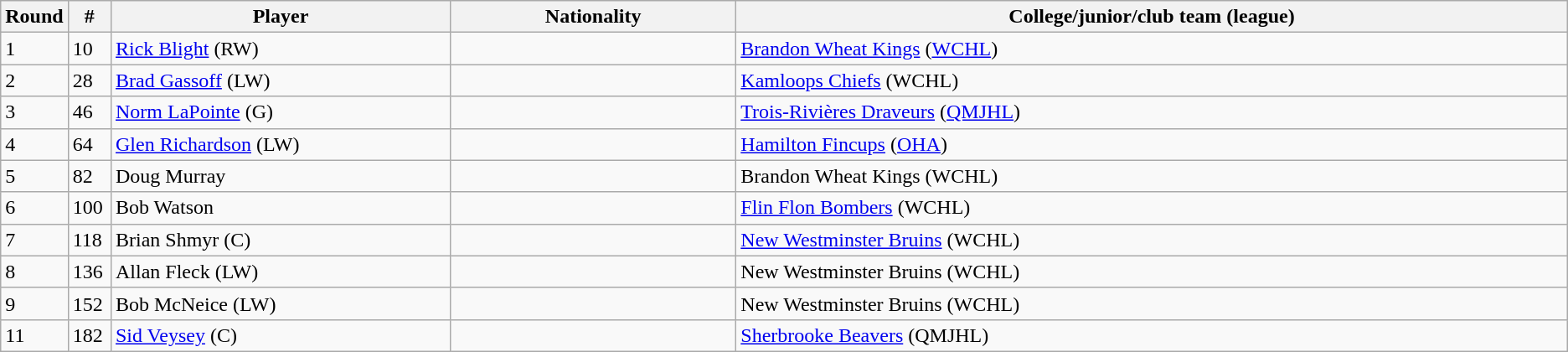<table class="wikitable">
<tr>
<th bgcolor="#DDDDFF" width="2.75%">Round</th>
<th bgcolor="#DDDDFF" width="2.75%">#</th>
<th bgcolor="#DDDDFF" width="22.0%">Player</th>
<th bgcolor="#DDDDFF" width="18.5%">Nationality</th>
<th bgcolor="#DDDDFF" width="100.0%">College/junior/club team (league)</th>
</tr>
<tr>
<td>1</td>
<td>10</td>
<td><a href='#'>Rick Blight</a> (RW)</td>
<td></td>
<td><a href='#'>Brandon Wheat Kings</a> (<a href='#'>WCHL</a>)</td>
</tr>
<tr>
<td>2</td>
<td>28</td>
<td><a href='#'>Brad Gassoff</a> (LW)</td>
<td></td>
<td><a href='#'>Kamloops Chiefs</a> (WCHL)</td>
</tr>
<tr>
<td>3</td>
<td>46</td>
<td><a href='#'>Norm LaPointe</a> (G)</td>
<td></td>
<td><a href='#'>Trois-Rivières Draveurs</a> (<a href='#'>QMJHL</a>)</td>
</tr>
<tr>
<td>4</td>
<td>64</td>
<td><a href='#'>Glen Richardson</a> (LW)</td>
<td></td>
<td><a href='#'>Hamilton Fincups</a> (<a href='#'>OHA</a>)</td>
</tr>
<tr>
<td>5</td>
<td>82</td>
<td>Doug Murray</td>
<td></td>
<td>Brandon Wheat Kings (WCHL)</td>
</tr>
<tr>
<td>6</td>
<td>100</td>
<td>Bob Watson</td>
<td></td>
<td><a href='#'>Flin Flon Bombers</a> (WCHL)</td>
</tr>
<tr>
<td>7</td>
<td>118</td>
<td>Brian Shmyr (C)</td>
<td></td>
<td><a href='#'>New Westminster Bruins</a> (WCHL)</td>
</tr>
<tr>
<td>8</td>
<td>136</td>
<td>Allan Fleck (LW)</td>
<td></td>
<td>New Westminster Bruins (WCHL)</td>
</tr>
<tr>
<td>9</td>
<td>152</td>
<td>Bob McNeice (LW)</td>
<td></td>
<td>New Westminster Bruins (WCHL)</td>
</tr>
<tr>
<td>11</td>
<td>182</td>
<td><a href='#'>Sid Veysey</a> (C)</td>
<td></td>
<td><a href='#'>Sherbrooke Beavers</a> (QMJHL)</td>
</tr>
</table>
